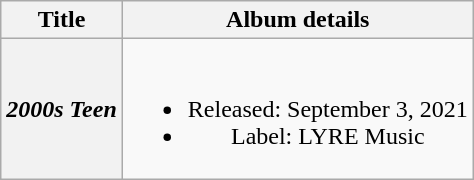<table class="wikitable plainrowheaders" style="text-align:center;">
<tr>
<th scope="col">Title</th>
<th scope="col">Album details</th>
</tr>
<tr>
<th scope="row"><em>2000s Teen</em></th>
<td><br><ul><li>Released: September 3, 2021</li><li>Label: LYRE Music</li></ul></td>
</tr>
</table>
